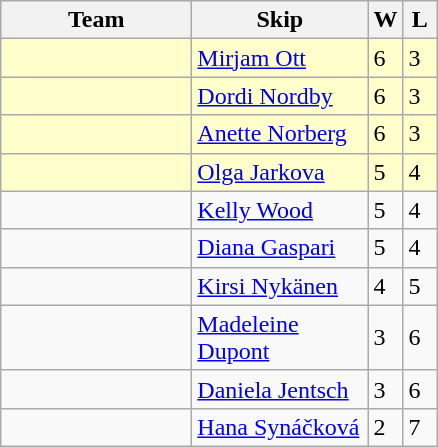<table class="wikitable">
<tr>
<th width="120">Team</th>
<th width="110">Skip</th>
<th width="15">W</th>
<th width="15">L</th>
</tr>
<tr bgcolor="#ffffcc">
<td></td>
<td><a href='#'>Mirjam Ott</a></td>
<td>6</td>
<td>3</td>
</tr>
<tr bgcolor="#ffffcc">
<td></td>
<td><a href='#'>Dordi Nordby</a></td>
<td>6</td>
<td>3</td>
</tr>
<tr bgcolor="#ffffcc">
<td></td>
<td><a href='#'>Anette Norberg</a></td>
<td>6</td>
<td>3</td>
</tr>
<tr bgcolor="#ffffcc">
<td></td>
<td><a href='#'>Olga Jarkova</a></td>
<td>5</td>
<td>4</td>
</tr>
<tr>
<td></td>
<td><a href='#'>Kelly Wood</a></td>
<td>5</td>
<td>4</td>
</tr>
<tr>
<td></td>
<td><a href='#'>Diana Gaspari</a></td>
<td>5</td>
<td>4</td>
</tr>
<tr>
<td></td>
<td><a href='#'>Kirsi Nykänen</a></td>
<td>4</td>
<td>5</td>
</tr>
<tr>
<td></td>
<td><a href='#'>Madeleine Dupont</a></td>
<td>3</td>
<td>6</td>
</tr>
<tr>
<td></td>
<td><a href='#'>Daniela Jentsch</a></td>
<td>3</td>
<td>6</td>
</tr>
<tr>
<td></td>
<td><a href='#'>Hana Synáčková</a></td>
<td>2</td>
<td>7</td>
</tr>
</table>
